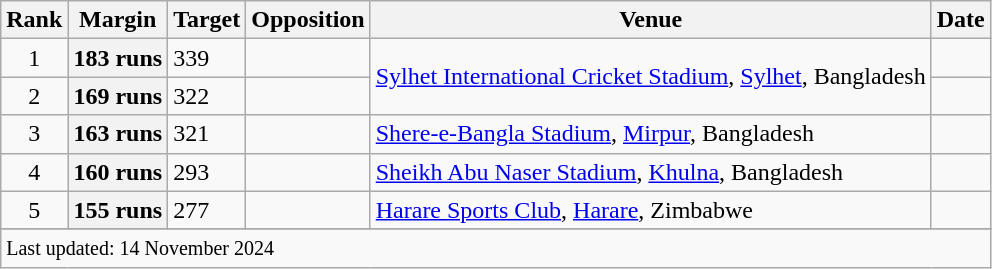<table class="wikitable plainrowheaders sortable">
<tr>
<th scope=col>Rank</th>
<th scope=col>Margin</th>
<th scope=col>Target</th>
<th scope=col>Opposition</th>
<th scope=col>Venue</th>
<th scope=col>Date</th>
</tr>
<tr>
<td align=center>1</td>
<th scope=row style=text-align:center;>183 runs</th>
<td>339</td>
<td></td>
<td rowspan=2><a href='#'>Sylhet International Cricket Stadium</a>, <a href='#'>Sylhet</a>, Bangladesh</td>
<td></td>
</tr>
<tr>
<td align=center>2</td>
<th scope=row style=text-align:center;>169 runs</th>
<td>322</td>
<td></td>
<td></td>
</tr>
<tr>
<td align=center>3</td>
<th scope=row style=text-align:center;>163 runs</th>
<td>321</td>
<td></td>
<td><a href='#'>Shere-e-Bangla Stadium</a>, <a href='#'>Mirpur</a>, Bangladesh</td>
<td></td>
</tr>
<tr>
<td align=center>4</td>
<th scope=row style=text-align:center;>160 runs</th>
<td>293</td>
<td></td>
<td><a href='#'>Sheikh Abu Naser Stadium</a>, <a href='#'>Khulna</a>, Bangladesh</td>
<td></td>
</tr>
<tr>
<td align=center>5</td>
<th scope=row style=text-align:center;>155 runs</th>
<td>277</td>
<td></td>
<td><a href='#'>Harare Sports Club</a>, <a href='#'>Harare</a>, Zimbabwe</td>
<td></td>
</tr>
<tr>
</tr>
<tr class=sortbottom>
<td colspan=6><small>Last updated: 14 November 2024</small></td>
</tr>
</table>
